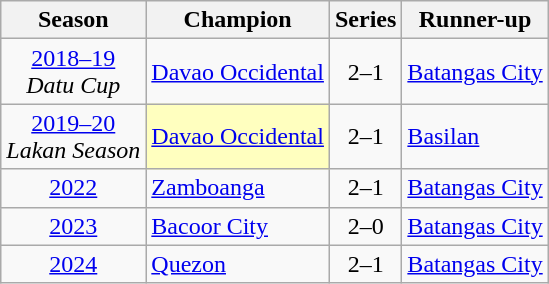<table class="wikitable">
<tr>
<th>Season</th>
<th>Champion</th>
<th>Series</th>
<th>Runner-up</th>
</tr>
<tr>
<td align=center><a href='#'>2018–19</a> <br> <em>Datu Cup</em></td>
<td><a href='#'>Davao Occidental</a> <br> </td>
<td align=center>2–1</td>
<td><a href='#'>Batangas City</a> <br> </td>
</tr>
<tr>
<td align=center><a href='#'>2019–20</a> <br> <em>Lakan Season</em></td>
<td bgcolor=#FFFFBF><a href='#'>Davao Occidental</a> <br> </td>
<td align=center>2–1</td>
<td><a href='#'>Basilan</a> <br> </td>
</tr>
<tr>
<td align=center><a href='#'>2022</a></td>
<td><a href='#'>Zamboanga</a> <br> </td>
<td align=center>2–1</td>
<td><a href='#'>Batangas City</a> <br> </td>
</tr>
<tr>
<td align=center><a href='#'>2023</a></td>
<td><a href='#'>Bacoor City</a> <br> </td>
<td align=center>2–0</td>
<td><a href='#'>Batangas City</a> <br> </td>
</tr>
<tr>
<td align=center><a href='#'>2024</a></td>
<td><a href='#'>Quezon</a> <br> </td>
<td align=center>2–1</td>
<td><a href='#'>Batangas City</a> <br> </td>
</tr>
</table>
